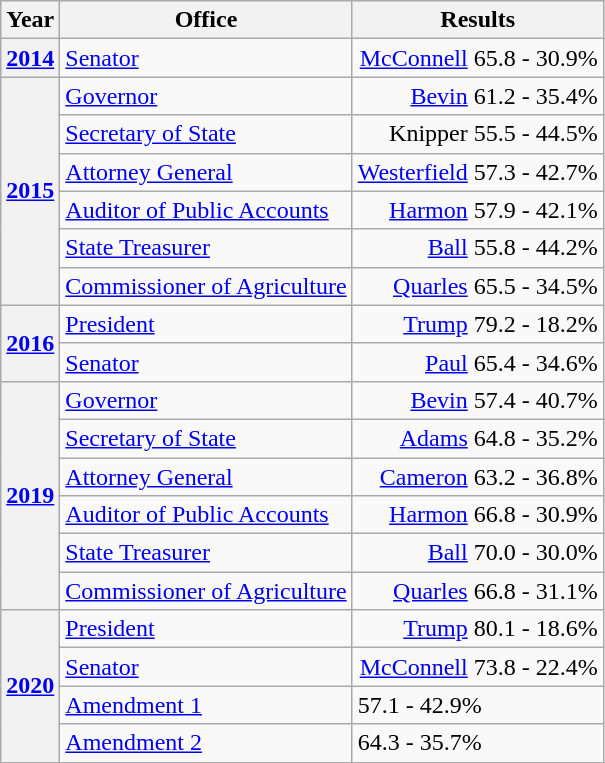<table class=wikitable>
<tr>
<th>Year</th>
<th>Office</th>
<th>Results</th>
</tr>
<tr>
<th><a href='#'>2014</a></th>
<td><a href='#'>Senator</a></td>
<td align="right" ><a href='#'>McConnell</a> 65.8 - 30.9%</td>
</tr>
<tr>
<th rowspan=6><a href='#'>2015</a></th>
<td><a href='#'>Governor</a></td>
<td align="right" ><a href='#'>Bevin</a> 61.2 - 35.4%</td>
</tr>
<tr>
<td><a href='#'>Secretary of State</a></td>
<td align="right" >Knipper 55.5 - 44.5%</td>
</tr>
<tr>
<td><a href='#'>Attorney General</a></td>
<td align="right" ><a href='#'>Westerfield</a> 57.3 - 42.7%</td>
</tr>
<tr>
<td><a href='#'>Auditor of Public Accounts</a></td>
<td align="right" ><a href='#'>Harmon</a> 57.9 - 42.1%</td>
</tr>
<tr>
<td><a href='#'>State Treasurer</a></td>
<td align="right" ><a href='#'>Ball</a> 55.8 - 44.2%</td>
</tr>
<tr>
<td><a href='#'>Commissioner of Agriculture</a></td>
<td align="right" ><a href='#'>Quarles</a> 65.5 - 34.5%</td>
</tr>
<tr>
<th rowspan=2><a href='#'>2016</a></th>
<td><a href='#'>President</a></td>
<td align="right" ><a href='#'>Trump</a> 79.2 - 18.2%</td>
</tr>
<tr>
<td><a href='#'>Senator</a></td>
<td align="right" ><a href='#'>Paul</a> 65.4 - 34.6%</td>
</tr>
<tr>
<th rowspan=6><a href='#'>2019</a></th>
<td><a href='#'>Governor</a></td>
<td align="right" ><a href='#'>Bevin</a> 57.4 - 40.7%</td>
</tr>
<tr>
<td><a href='#'>Secretary of State</a></td>
<td align="right" ><a href='#'>Adams</a> 64.8 - 35.2%</td>
</tr>
<tr>
<td><a href='#'>Attorney General</a></td>
<td align="right" ><a href='#'>Cameron</a> 63.2 - 36.8%</td>
</tr>
<tr>
<td><a href='#'>Auditor of Public Accounts</a></td>
<td align="right" ><a href='#'>Harmon</a> 66.8 - 30.9%</td>
</tr>
<tr>
<td><a href='#'>State Treasurer</a></td>
<td align="right" ><a href='#'>Ball</a> 70.0 - 30.0%</td>
</tr>
<tr>
<td><a href='#'>Commissioner of Agriculture</a></td>
<td align="right" ><a href='#'>Quarles</a> 66.8 - 31.1%</td>
</tr>
<tr>
<th rowspan=4><a href='#'>2020</a></th>
<td><a href='#'>President</a></td>
<td align="right" ><a href='#'>Trump</a> 80.1 - 18.6%</td>
</tr>
<tr>
<td><a href='#'>Senator</a></td>
<td align="right" ><a href='#'>McConnell</a> 73.8 - 22.4%</td>
</tr>
<tr>
<td><a href='#'>Amendment 1</a></td>
<td> 57.1 - 42.9%</td>
</tr>
<tr>
<td><a href='#'>Amendment 2</a></td>
<td> 64.3 - 35.7%</td>
</tr>
</table>
